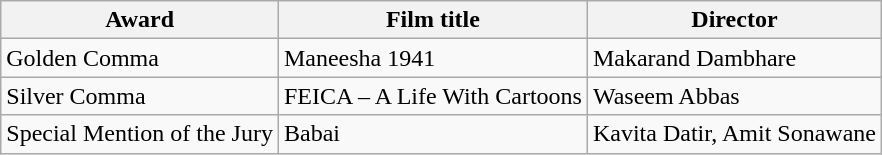<table class="wikitable">
<tr>
<th>Award</th>
<th>Film title</th>
<th>Director</th>
</tr>
<tr>
<td>Golden Comma</td>
<td>Maneesha 1941</td>
<td>Makarand Dambhare</td>
</tr>
<tr>
<td>Silver Comma</td>
<td>FEICA – A Life With Cartoons</td>
<td>Waseem Abbas</td>
</tr>
<tr>
<td>Special Mention of the Jury</td>
<td>Babai</td>
<td>Kavita Datir, Amit Sonawane</td>
</tr>
</table>
